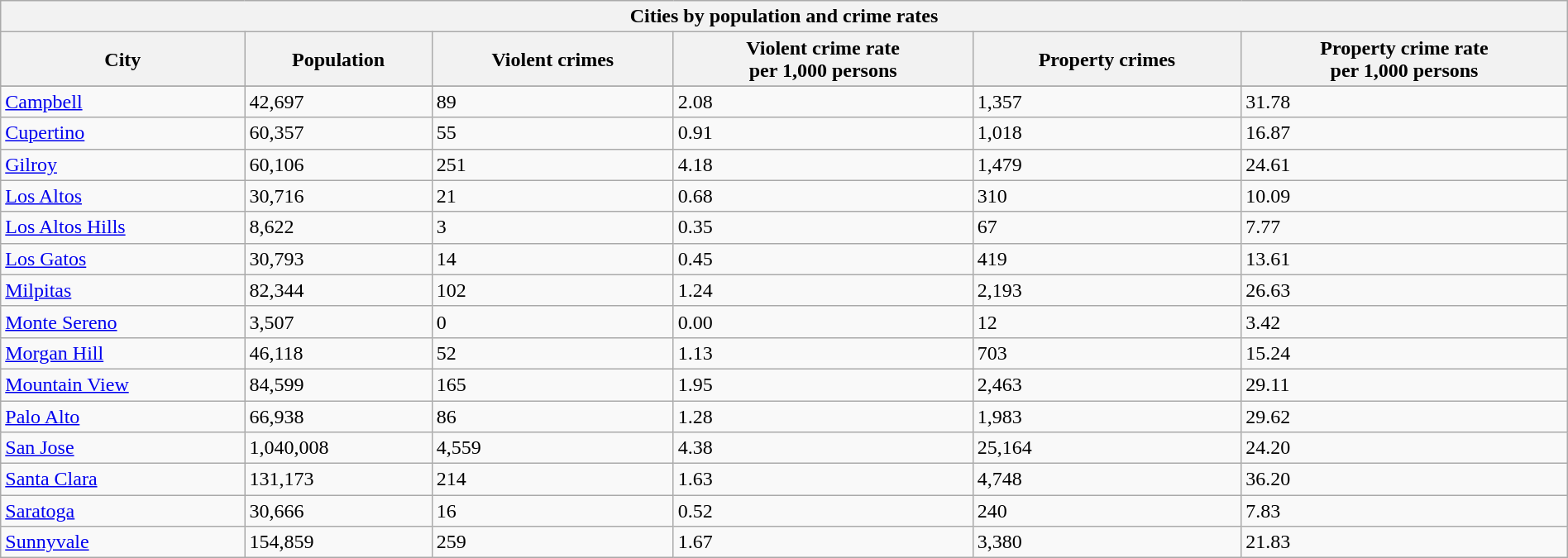<table class="wikitable collapsible sortable" style="width: 100%;">
<tr>
<th colspan="9">Cities by population and crime rates</th>
</tr>
<tr>
<th>City</th>
<th data-sort-type="number">Population</th>
<th data-sort-type="number">Violent crimes</th>
<th data-sort-type="number">Violent crime rate<br>per 1,000 persons</th>
<th data-sort-type="number">Property crimes</th>
<th data-sort-type="number">Property crime rate<br>per 1,000 persons</th>
</tr>
<tr>
</tr>
<tr>
<td><a href='#'>Campbell</a></td>
<td>42,697</td>
<td>89</td>
<td>2.08</td>
<td>1,357</td>
<td>31.78</td>
</tr>
<tr>
<td><a href='#'>Cupertino</a></td>
<td>60,357</td>
<td>55</td>
<td>0.91</td>
<td>1,018</td>
<td>16.87</td>
</tr>
<tr>
<td><a href='#'>Gilroy</a></td>
<td>60,106</td>
<td>251</td>
<td>4.18</td>
<td>1,479</td>
<td>24.61</td>
</tr>
<tr>
<td><a href='#'>Los Altos</a></td>
<td>30,716</td>
<td>21</td>
<td>0.68</td>
<td>310</td>
<td>10.09</td>
</tr>
<tr>
<td><a href='#'>Los Altos Hills</a></td>
<td>8,622</td>
<td>3</td>
<td>0.35</td>
<td>67</td>
<td>7.77</td>
</tr>
<tr>
<td><a href='#'>Los Gatos</a></td>
<td>30,793</td>
<td>14</td>
<td>0.45</td>
<td>419</td>
<td>13.61</td>
</tr>
<tr>
<td><a href='#'>Milpitas</a></td>
<td>82,344</td>
<td>102</td>
<td>1.24</td>
<td>2,193</td>
<td>26.63</td>
</tr>
<tr>
<td><a href='#'>Monte Sereno</a></td>
<td>3,507</td>
<td>0</td>
<td>0.00</td>
<td>12</td>
<td>3.42</td>
</tr>
<tr>
<td><a href='#'>Morgan Hill</a></td>
<td>46,118</td>
<td>52</td>
<td>1.13</td>
<td>703</td>
<td>15.24</td>
</tr>
<tr>
<td><a href='#'>Mountain View</a></td>
<td>84,599</td>
<td>165</td>
<td>1.95</td>
<td>2,463</td>
<td>29.11</td>
</tr>
<tr>
<td><a href='#'>Palo Alto</a></td>
<td>66,938</td>
<td>86</td>
<td>1.28</td>
<td>1,983</td>
<td>29.62</td>
</tr>
<tr>
<td><a href='#'>San Jose</a></td>
<td>1,040,008</td>
<td>4,559</td>
<td>4.38</td>
<td>25,164</td>
<td>24.20</td>
</tr>
<tr>
<td><a href='#'>Santa Clara</a></td>
<td>131,173</td>
<td>214</td>
<td>1.63</td>
<td>4,748</td>
<td>36.20</td>
</tr>
<tr>
<td><a href='#'>Saratoga</a></td>
<td>30,666</td>
<td>16</td>
<td>0.52</td>
<td>240</td>
<td>7.83</td>
</tr>
<tr>
<td><a href='#'>Sunnyvale</a></td>
<td>154,859</td>
<td>259</td>
<td>1.67</td>
<td>3,380</td>
<td>21.83</td>
</tr>
</table>
